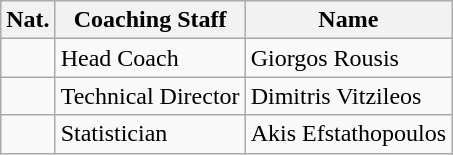<table class="wikitable">
<tr>
<th>Nat.</th>
<th>Coaching Staff</th>
<th>Name</th>
</tr>
<tr>
<td></td>
<td>Head  Coach</td>
<td>Giorgos Rousis</td>
</tr>
<tr>
<td></td>
<td>Technical Director</td>
<td>Dimitris Vitzileos</td>
</tr>
<tr>
<td></td>
<td>Statistician</td>
<td>Akis Efstathopoulos</td>
</tr>
</table>
